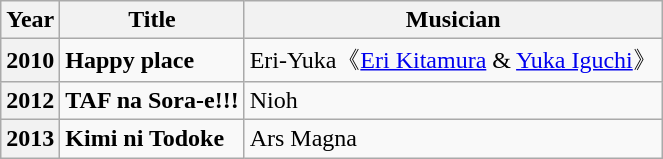<table class="wikitable">
<tr>
<th>Year</th>
<th>Title</th>
<th>Musician</th>
</tr>
<tr>
<th>2010</th>
<td><strong>Happy place</strong></td>
<td>Eri-Yuka《<a href='#'>Eri Kitamura</a> & <a href='#'>Yuka Iguchi</a>》</td>
</tr>
<tr>
<th>2012</th>
<td><strong>TAF na Sora-e!!!</strong></td>
<td>Nioh </td>
</tr>
<tr>
<th>2013</th>
<td><strong>Kimi ni Todoke</strong></td>
<td>Ars Magna </td>
</tr>
</table>
